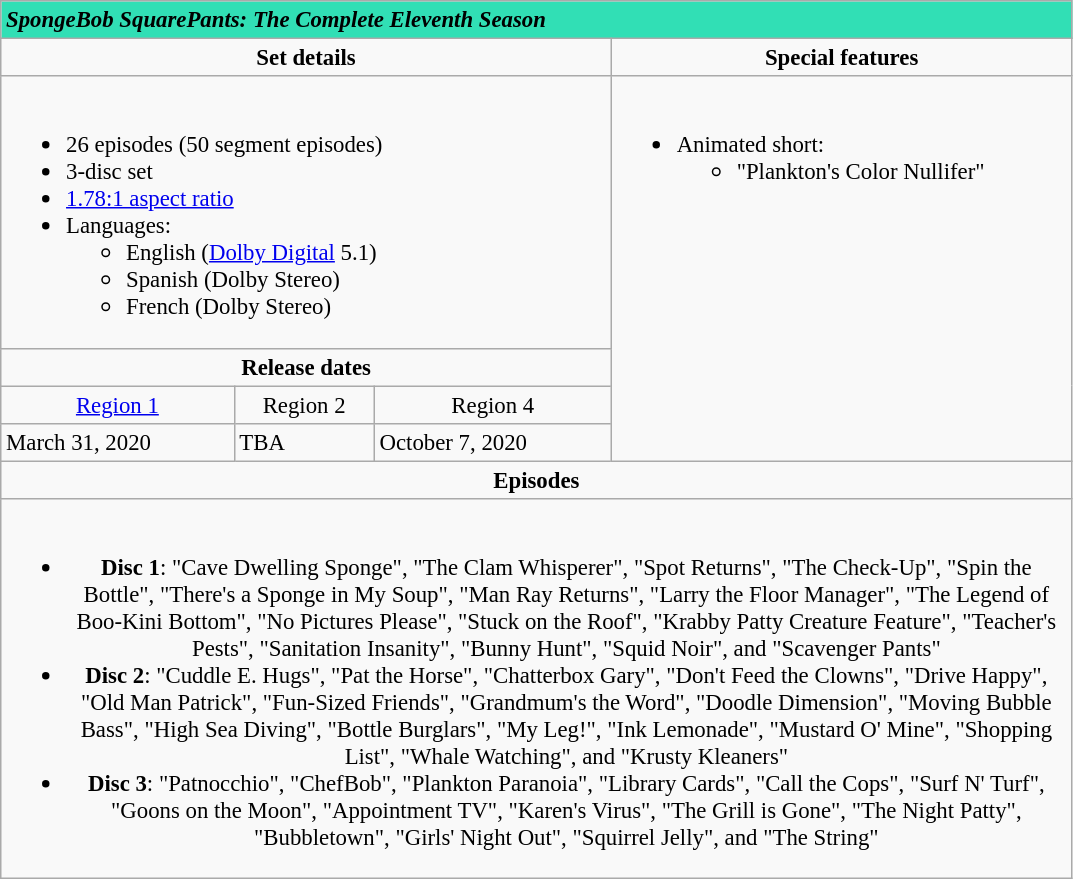<table class="wikitable" style="font-size: 95%;">
<tr style="background:#31dfb5; color:#000;">
<td colspan="4"><strong><em>SpongeBob SquarePants: The Complete Eleventh Season</em></strong></td>
</tr>
<tr valign="top">
<td style="text-align:center; width:400px;" colspan="3"><strong>Set details</strong></td>
<td style="width:300px; text-align:center;"><strong>Special features</strong></td>
</tr>
<tr valign="top">
<td colspan="3" style="text-align:left; width:400px;"><br><ul><li>26 episodes (50 segment episodes)</li><li>3-disc set</li><li><a href='#'>1.78:1 aspect ratio</a></li><li>Languages:<ul><li>English (<a href='#'>Dolby Digital</a> 5.1)</li><li>Spanish (Dolby Stereo)</li><li>French (Dolby Stereo)</li></ul></li></ul></td>
<td rowspan="4" style="text-align:left; width:300px;"><br><ul><li>Animated short:<ul><li>"Plankton's Color Nullifer"</li></ul></li></ul></td>
</tr>
<tr>
<td colspan="3" style="text-align:center;"><strong>Release dates</strong></td>
</tr>
<tr>
<td style="text-align:center;"><a href='#'>Region 1</a></td>
<td style="text-align:center;">Region 2</td>
<td style="text-align:center;">Region 4</td>
</tr>
<tr>
<td>March 31, 2020</td>
<td>TBA</td>
<td>October 7, 2020</td>
</tr>
<tr>
<td style="text-align:center; width:400px;" colspan="4"><strong>Episodes</strong></td>
</tr>
<tr>
<td style="text-align:center; width:400px;" colspan="4"><br><ul><li><strong>Disc 1</strong>: "Cave Dwelling Sponge", "The Clam Whisperer", "Spot Returns", "The Check-Up", "Spin the Bottle", "There's a Sponge in My Soup", "Man Ray Returns", "Larry the Floor Manager", "The Legend of Boo-Kini Bottom", "No Pictures Please", "Stuck on the Roof", "Krabby Patty Creature Feature", "Teacher's Pests", "Sanitation Insanity", "Bunny Hunt", "Squid Noir", and "Scavenger Pants"</li><li><strong>Disc 2</strong>: "Cuddle E. Hugs", "Pat the Horse", "Chatterbox Gary", "Don't Feed the Clowns", "Drive Happy", "Old Man Patrick", "Fun-Sized Friends", "Grandmum's the Word", "Doodle Dimension", "Moving Bubble Bass", "High Sea Diving", "Bottle Burglars", "My Leg!", "Ink Lemonade", "Mustard O' Mine", "Shopping List", "Whale Watching", and "Krusty Kleaners"</li><li><strong>Disc 3</strong>: "Patnocchio", "ChefBob", "Plankton Paranoia", "Library Cards", "Call the Cops", "Surf N' Turf", "Goons on the Moon", "Appointment TV", "Karen's Virus", "The Grill is Gone", "The Night Patty", "Bubbletown", "Girls' Night Out", "Squirrel Jelly", and "The String"</li></ul></td>
</tr>
</table>
